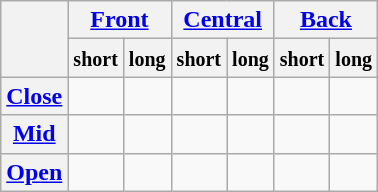<table class="wikitable" style="text-align: center;">
<tr>
<th rowspan="2"></th>
<th colspan="2"><a href='#'>Front</a></th>
<th colspan="2"><a href='#'>Central</a></th>
<th colspan="2"><a href='#'>Back</a></th>
</tr>
<tr>
<th><small>short</small></th>
<th><small>long</small></th>
<th><small>short</small></th>
<th><small>long</small></th>
<th><small>short</small></th>
<th><small>long</small></th>
</tr>
<tr>
<th><a href='#'>Close</a></th>
<td></td>
<td></td>
<td></td>
<td></td>
<td></td>
<td></td>
</tr>
<tr>
<th><a href='#'>Mid</a></th>
<td></td>
<td></td>
<td></td>
<td></td>
<td></td>
<td></td>
</tr>
<tr>
<th><a href='#'>Open</a></th>
<td></td>
<td></td>
<td></td>
<td></td>
<td></td>
<td></td>
</tr>
</table>
